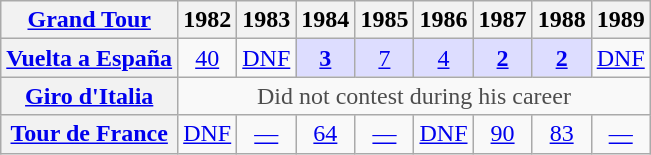<table class="wikitable plainrowheaders">
<tr>
<th scope="col"><a href='#'>Grand Tour</a></th>
<th scope="col">1982</th>
<th scope="col">1983</th>
<th scope="col">1984</th>
<th scope="col">1985</th>
<th scope="col">1986</th>
<th scope="col">1987</th>
<th scope="col">1988</th>
<th scope="col">1989</th>
</tr>
<tr style="text-align:center;">
<th scope="row"> <a href='#'>Vuelta a España</a></th>
<td><a href='#'>40</a></td>
<td><a href='#'>DNF</a></td>
<td style="background:#ddf;"><a href='#'><strong>3</strong></a></td>
<td style="background:#ddf;"><a href='#'>7</a></td>
<td style="background:#ddf;"><a href='#'>4</a></td>
<td style="background:#ddf;"><a href='#'><strong>2</strong></a></td>
<td style="background:#ddf;"><a href='#'><strong>2</strong></a></td>
<td><a href='#'>DNF</a></td>
</tr>
<tr style="text-align:center;">
<th scope="row"> <a href='#'>Giro d'Italia</a></th>
<td style="color:#4d4d4d;" colspan=8>Did not contest during his career</td>
</tr>
<tr style="text-align:center;">
<th scope="row"> <a href='#'>Tour de France</a></th>
<td><a href='#'>DNF</a></td>
<td><a href='#'>—</a></td>
<td><a href='#'>64</a></td>
<td><a href='#'>—</a></td>
<td><a href='#'>DNF</a></td>
<td><a href='#'>90</a></td>
<td><a href='#'>83</a></td>
<td><a href='#'>—</a></td>
</tr>
</table>
